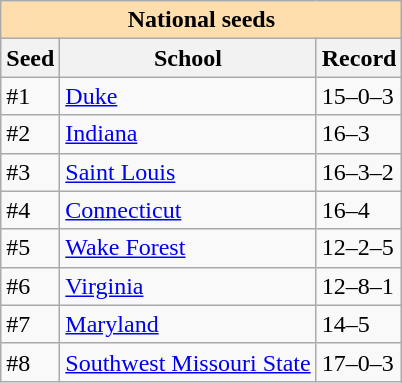<table class="wikitable">
<tr>
<th colspan="5" style="background:#ffdead;">National seeds</th>
</tr>
<tr>
<th>Seed</th>
<th>School</th>
<th>Record</th>
</tr>
<tr>
<td>#1</td>
<td><a href='#'>Duke</a></td>
<td>15–0–3</td>
</tr>
<tr>
<td>#2</td>
<td><a href='#'>Indiana</a></td>
<td>16–3</td>
</tr>
<tr>
<td>#3</td>
<td><a href='#'>Saint Louis</a></td>
<td>16–3–2</td>
</tr>
<tr>
<td>#4</td>
<td><a href='#'>Connecticut</a></td>
<td>16–4</td>
</tr>
<tr>
<td>#5</td>
<td><a href='#'>Wake Forest</a></td>
<td>12–2–5</td>
</tr>
<tr>
<td>#6</td>
<td><a href='#'>Virginia</a></td>
<td>12–8–1</td>
</tr>
<tr>
<td>#7</td>
<td><a href='#'>Maryland</a></td>
<td>14–5</td>
</tr>
<tr>
<td>#8</td>
<td><a href='#'>Southwest Missouri State</a></td>
<td>17–0–3</td>
</tr>
</table>
